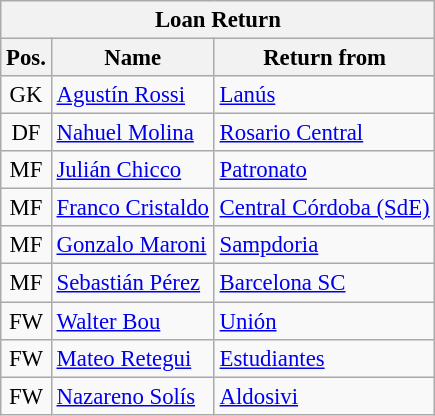<table class="wikitable" style="font-size:95%;">
<tr>
<th colspan="5">Loan Return</th>
</tr>
<tr>
<th>Pos.</th>
<th>Name</th>
<th>Return from</th>
</tr>
<tr>
<td align="center">GK</td>
<td> <a href='#'>Agustín Rossi</a></td>
<td> <a href='#'>Lanús</a></td>
</tr>
<tr>
<td align="center">DF</td>
<td> <a href='#'>Nahuel Molina</a></td>
<td> <a href='#'>Rosario Central</a></td>
</tr>
<tr>
<td align="center">MF</td>
<td> <a href='#'>Julián Chicco</a></td>
<td> <a href='#'>Patronato</a></td>
</tr>
<tr>
<td align="center">MF</td>
<td> <a href='#'>Franco Cristaldo</a></td>
<td> <a href='#'>Central Córdoba (SdE)</a></td>
</tr>
<tr>
<td align="center">MF</td>
<td> <a href='#'>Gonzalo Maroni</a></td>
<td> <a href='#'>Sampdoria</a></td>
</tr>
<tr>
<td align="center">MF</td>
<td> <a href='#'>Sebastián Pérez</a></td>
<td> <a href='#'>Barcelona SC</a></td>
</tr>
<tr>
<td align="center">FW</td>
<td> <a href='#'>Walter Bou</a></td>
<td> <a href='#'>Unión</a></td>
</tr>
<tr>
<td align="center">FW</td>
<td> <a href='#'>Mateo Retegui</a></td>
<td> <a href='#'>Estudiantes</a></td>
</tr>
<tr>
<td align="center">FW</td>
<td> <a href='#'>Nazareno Solís</a></td>
<td> <a href='#'>Aldosivi</a></td>
</tr>
</table>
